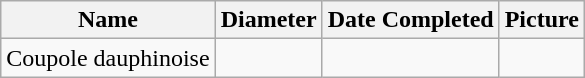<table class="wikitable">
<tr>
<th>Name</th>
<th>Diameter</th>
<th>Date Completed</th>
<th>Picture</th>
</tr>
<tr>
<td>Coupole dauphinoise</td>
<td></td>
<td></td>
<td></td>
</tr>
</table>
